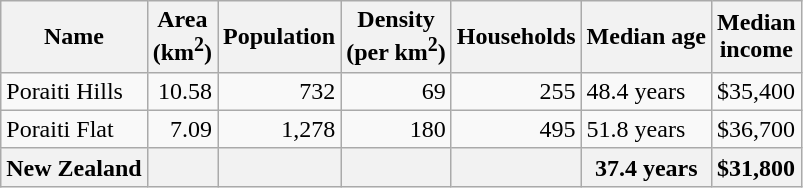<table class="wikitable">
<tr>
<th>Name</th>
<th>Area<br>(km<sup>2</sup>)</th>
<th>Population</th>
<th>Density<br>(per km<sup>2</sup>)</th>
<th>Households</th>
<th>Median age</th>
<th>Median<br>income</th>
</tr>
<tr>
<td>Poraiti Hills</td>
<td style="text-align:right;">10.58</td>
<td style="text-align:right;">732</td>
<td style="text-align:right;">69</td>
<td style="text-align:right;">255</td>
<td>48.4 years</td>
<td>$35,400</td>
</tr>
<tr>
<td>Poraiti Flat</td>
<td style="text-align:right;">7.09</td>
<td style="text-align:right;">1,278</td>
<td style="text-align:right;">180</td>
<td style="text-align:right;">495</td>
<td>51.8 years</td>
<td>$36,700</td>
</tr>
<tr>
<th>New Zealand</th>
<th></th>
<th></th>
<th></th>
<th></th>
<th>37.4 years</th>
<th style="text-align:left;">$31,800</th>
</tr>
</table>
